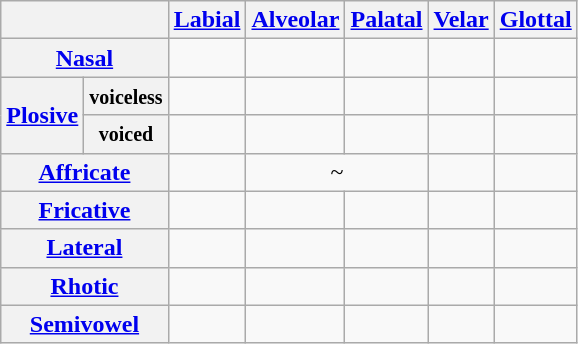<table class="wikitable" style="text-align:center">
<tr>
<th colspan="2"></th>
<th><a href='#'>Labial</a></th>
<th><a href='#'>Alveolar</a></th>
<th><a href='#'>Palatal</a></th>
<th><a href='#'>Velar</a></th>
<th><a href='#'>Glottal</a></th>
</tr>
<tr>
<th colspan="2"><a href='#'>Nasal</a></th>
<td></td>
<td></td>
<td></td>
<td></td>
<td></td>
</tr>
<tr>
<th rowspan="2"><a href='#'>Plosive</a></th>
<th><small>voiceless</small></th>
<td></td>
<td></td>
<td></td>
<td></td>
<td></td>
</tr>
<tr>
<th><small>voiced</small></th>
<td></td>
<td></td>
<td></td>
<td></td>
<td></td>
</tr>
<tr>
<th colspan="2"><a href='#'>Affricate</a></th>
<td></td>
<td colspan="2"> ~ </td>
<td></td>
<td></td>
</tr>
<tr>
<th colspan="2"><a href='#'>Fricative</a></th>
<td></td>
<td></td>
<td></td>
<td></td>
<td></td>
</tr>
<tr>
<th colspan="2"><a href='#'>Lateral</a></th>
<td></td>
<td></td>
<td></td>
<td></td>
<td></td>
</tr>
<tr>
<th colspan="2"><a href='#'>Rhotic</a></th>
<td></td>
<td></td>
<td></td>
<td></td>
<td></td>
</tr>
<tr>
<th colspan="2"><a href='#'>Semivowel</a></th>
<td></td>
<td></td>
<td></td>
<td></td>
<td></td>
</tr>
</table>
